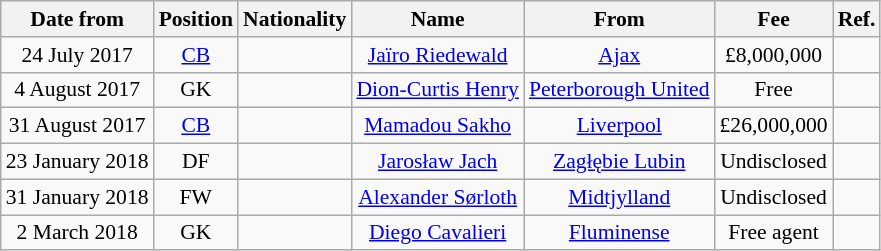<table class="wikitable" style="text-align:center; font-size:90%;">
<tr>
<th width:120px;">Date from</th>
<th width:50px;">Position</th>
<th width:50px;">Nationality</th>
<th width:140px;">Name</th>
<th width:120px;">From</th>
<th width:100px;">Fee</th>
<th width:25px;">Ref.</th>
</tr>
<tr>
<td>24 July 2017</td>
<td><a href='#'>CB</a></td>
<td></td>
<td><a href='#'>Jaïro Riedewald</a></td>
<td><a href='#'>Ajax</a></td>
<td>£8,000,000</td>
<td></td>
</tr>
<tr>
<td>4 August 2017</td>
<td>GK</td>
<td></td>
<td><a href='#'>Dion-Curtis Henry</a></td>
<td><a href='#'>Peterborough United</a></td>
<td>Free</td>
<td></td>
</tr>
<tr>
<td>31 August 2017</td>
<td><a href='#'>CB</a></td>
<td></td>
<td><a href='#'>Mamadou Sakho</a></td>
<td><a href='#'>Liverpool</a></td>
<td>£26,000,000</td>
<td></td>
</tr>
<tr>
<td>23 January 2018</td>
<td>DF</td>
<td></td>
<td><a href='#'>Jarosław Jach</a></td>
<td><a href='#'>Zagłębie Lubin</a></td>
<td>Undisclosed</td>
<td></td>
</tr>
<tr>
<td>31 January 2018</td>
<td>FW</td>
<td></td>
<td><a href='#'>Alexander Sørloth</a></td>
<td><a href='#'>Midtjylland</a></td>
<td>Undisclosed</td>
<td></td>
</tr>
<tr>
<td>2 March 2018</td>
<td>GK</td>
<td></td>
<td><a href='#'>Diego Cavalieri</a></td>
<td><a href='#'>Fluminense</a></td>
<td>Free agent</td>
<td></td>
</tr>
</table>
